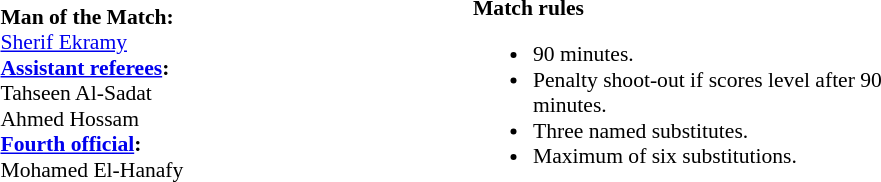<table width=50% style="font-size: 90%">
<tr>
<td><br><strong>Man of the Match:</strong><br> <a href='#'>Sherif Ekramy</a><br><strong><a href='#'>Assistant referees</a>:</strong><br>
Tahseen Al-Sadat <br> Ahmed Hossam
<br><strong><a href='#'>Fourth official</a>:</strong>
<br> Mohamed El-Hanafy</td>
<td width=50% valign=top><br><strong>Match rules</strong><ul><li>90 minutes.</li><li>Penalty shoot-out if scores level after 90 minutes.</li><li>Three named substitutes.</li><li>Maximum of six substitutions.</li></ul></td>
</tr>
</table>
